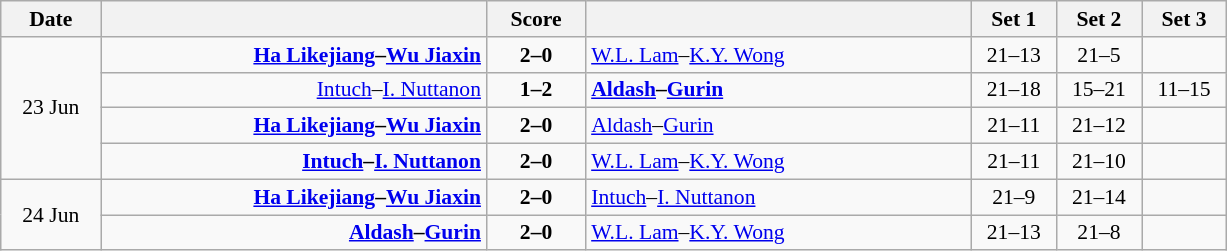<table class="wikitable" style="text-align: center; font-size:90% ">
<tr>
<th width="60">Date</th>
<th align="right" width="250"></th>
<th width="60">Score</th>
<th align="left" width="250"></th>
<th width="50">Set 1</th>
<th width="50">Set 2</th>
<th width="50">Set 3</th>
</tr>
<tr>
<td rowspan=4>23 Jun</td>
<td align=right><strong><a href='#'>Ha Likejiang</a>–<a href='#'>Wu Jiaxin</a> </strong></td>
<td align=center><strong>2–0</strong></td>
<td align=left> <a href='#'>W.L. Lam</a>–<a href='#'>K.Y. Wong</a></td>
<td>21–13</td>
<td>21–5</td>
<td></td>
</tr>
<tr>
<td align=right><a href='#'>Intuch</a>–<a href='#'>I. Nuttanon</a> </td>
<td align=center><strong>1–2</strong></td>
<td align=left><strong> <a href='#'>Aldash</a>–<a href='#'>Gurin</a></strong></td>
<td>21–18</td>
<td>15–21</td>
<td>11–15</td>
</tr>
<tr>
<td align=right><strong><a href='#'>Ha Likejiang</a>–<a href='#'>Wu Jiaxin</a> </strong></td>
<td align=center><strong>2–0</strong></td>
<td align=left> <a href='#'>Aldash</a>–<a href='#'>Gurin</a></td>
<td>21–11</td>
<td>21–12</td>
<td></td>
</tr>
<tr>
<td align=right><strong><a href='#'>Intuch</a>–<a href='#'>I. Nuttanon</a> </strong></td>
<td align=center><strong>2–0</strong></td>
<td align=left> <a href='#'>W.L. Lam</a>–<a href='#'>K.Y. Wong</a></td>
<td>21–11</td>
<td>21–10</td>
<td></td>
</tr>
<tr>
<td rowspan=2>24 Jun</td>
<td align=right><strong><a href='#'>Ha Likejiang</a>–<a href='#'>Wu Jiaxin</a> </strong></td>
<td align=center><strong>2–0</strong></td>
<td align=left> <a href='#'>Intuch</a>–<a href='#'>I. Nuttanon</a></td>
<td>21–9</td>
<td>21–14</td>
<td></td>
</tr>
<tr>
<td align=right><strong><a href='#'>Aldash</a>–<a href='#'>Gurin</a> </strong></td>
<td align=center><strong>2–0</strong></td>
<td align=left> <a href='#'>W.L. Lam</a>–<a href='#'>K.Y. Wong</a></td>
<td>21–13</td>
<td>21–8</td>
<td></td>
</tr>
</table>
